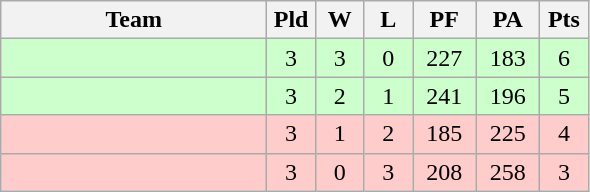<table class="wikitable" style="text-align:center;">
<tr>
<th width=170>Team</th>
<th width=25>Pld</th>
<th width=25>W</th>
<th width=25>L</th>
<th width=35>PF</th>
<th width=35>PA</th>
<th width=25>Pts</th>
</tr>
<tr bgcolor=#ccffcc>
<td align="left"></td>
<td>3</td>
<td>3</td>
<td>0</td>
<td>227</td>
<td>183</td>
<td>6</td>
</tr>
<tr bgcolor=#ccffcc>
<td align="left"></td>
<td>3</td>
<td>2</td>
<td>1</td>
<td>241</td>
<td>196</td>
<td>5</td>
</tr>
<tr bgcolor=#ffcccc>
<td align="left"></td>
<td>3</td>
<td>1</td>
<td>2</td>
<td>185</td>
<td>225</td>
<td>4</td>
</tr>
<tr bgcolor=#ffcccc>
<td align="left"></td>
<td>3</td>
<td>0</td>
<td>3</td>
<td>208</td>
<td>258</td>
<td>3</td>
</tr>
</table>
